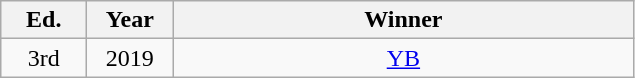<table class="wikitable" style="text-align:center">
<tr>
<th width="50">Ed.</th>
<th width="50">Year</th>
<th width="300">Winner</th>
</tr>
<tr>
<td>3rd</td>
<td>2019</td>
<td><a href='#'>YB</a></td>
</tr>
</table>
